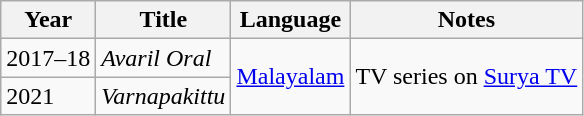<table class="wikitable">
<tr>
<th>Year</th>
<th>Title</th>
<th>Language</th>
<th>Notes</th>
</tr>
<tr>
<td>2017–18</td>
<td><em>Avaril Oral</em></td>
<td rowspan=2><a href='#'>Malayalam</a></td>
<td rowspan=2>TV series on <a href='#'>Surya TV</a></td>
</tr>
<tr>
<td>2021</td>
<td><em>Varnapakittu</em></td>
</tr>
</table>
